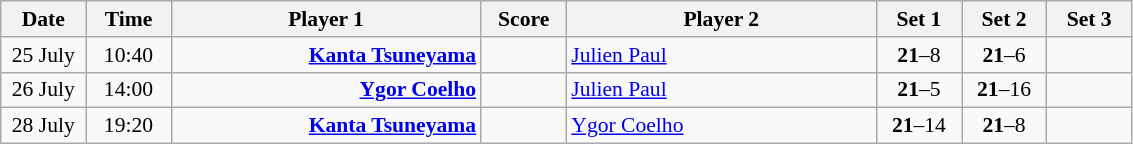<table class="wikitable" style="font-size:90%; text-align:center">
<tr>
<th width="50">Date</th>
<th width="50">Time</th>
<th width="200">Player 1</th>
<th width="50">Score</th>
<th width="200">Player 2</th>
<th width="50">Set 1</th>
<th width="50">Set 2</th>
<th width="50">Set 3</th>
</tr>
<tr>
<td>25 July</td>
<td>10:40</td>
<td align="right"><strong><a href='#'>Kanta Tsuneyama</a> </strong></td>
<td> </td>
<td align="left"> <a href='#'>Julien Paul</a></td>
<td><strong>21</strong>–8</td>
<td><strong>21</strong>–6</td>
<td></td>
</tr>
<tr>
<td>26 July</td>
<td>14:00</td>
<td align="right"><strong><a href='#'>Ygor Coelho</a> </strong></td>
<td> </td>
<td align="left"> <a href='#'>Julien Paul</a></td>
<td><strong>21</strong>–5</td>
<td><strong>21</strong>–16</td>
<td></td>
</tr>
<tr>
<td>28 July</td>
<td>19:20</td>
<td align="right"><strong><a href='#'>Kanta Tsuneyama</a> </strong></td>
<td> </td>
<td align="left"> <a href='#'>Ygor Coelho</a></td>
<td><strong>21</strong>–14</td>
<td><strong>21</strong>–8</td>
<td></td>
</tr>
</table>
